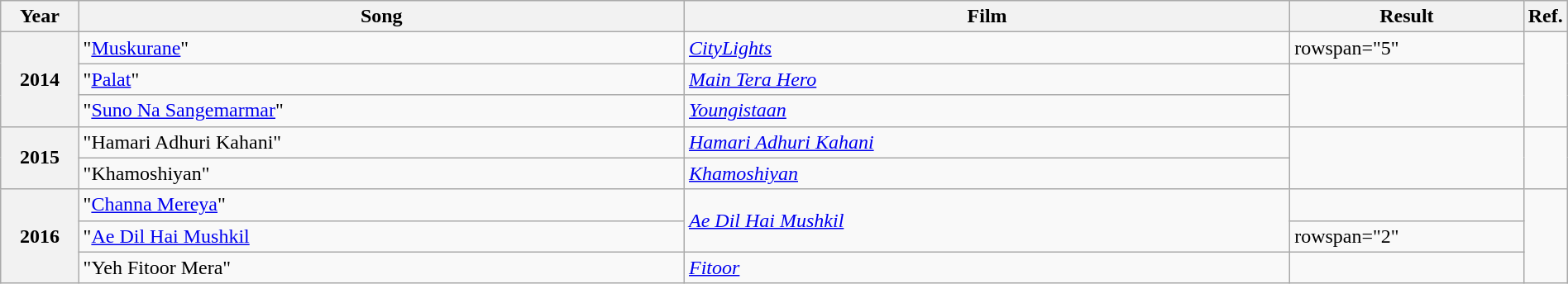<table class="wikitable plainrowheaders" width="100%" "textcolor:#000;">
<tr>
<th scope="col" width=5%><strong>Year</strong></th>
<th scope="col" width=39%><strong>Song</strong></th>
<th scope="col" width=39%><strong>Film</strong></th>
<th scope="col" width=15%><strong>Result</strong></th>
<th scope="col" width=2%><strong>Ref.</strong></th>
</tr>
<tr>
<th rowspan="3" scope="row">2014</th>
<td>"<a href='#'>Muskurane</a>"</td>
<td><em><a href='#'>CityLights</a></em></td>
<td>rowspan="5" </td>
<td rowspan="3"></td>
</tr>
<tr>
<td>"<a href='#'>Palat</a>"</td>
<td><em><a href='#'>Main Tera Hero</a></em></td>
</tr>
<tr>
<td>"<a href='#'>Suno Na Sangemarmar</a>"</td>
<td><em><a href='#'>Youngistaan</a></em></td>
</tr>
<tr>
<th rowspan="2"  scope="row">2015</th>
<td>"Hamari Adhuri Kahani"</td>
<td><em><a href='#'>Hamari Adhuri Kahani</a></em></td>
<td rowspan="2"></td>
</tr>
<tr>
<td>"Khamoshiyan"</td>
<td><em><a href='#'>Khamoshiyan</a></em></td>
</tr>
<tr>
<th rowspan="3"  scope="row">2016</th>
<td>"<a href='#'>Channa Mereya</a>"</td>
<td rowspan="2"><em><a href='#'>Ae Dil Hai Mushkil</a></em></td>
<td></td>
<td rowspan="3"></td>
</tr>
<tr>
<td>"<a href='#'>Ae Dil Hai Mushkil</a></td>
<td>rowspan="2" </td>
</tr>
<tr>
<td>"Yeh Fitoor Mera"</td>
<td><em><a href='#'>Fitoor</a></em></td>
</tr>
</table>
